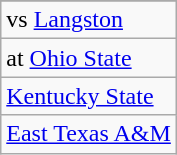<table class="wikitable">
<tr>
</tr>
<tr>
<td>vs <a href='#'>Langston</a></td>
</tr>
<tr>
<td>at <a href='#'>Ohio State</a></td>
</tr>
<tr>
<td><a href='#'>Kentucky State</a></td>
</tr>
<tr>
<td><a href='#'>East Texas A&M</a></td>
</tr>
</table>
